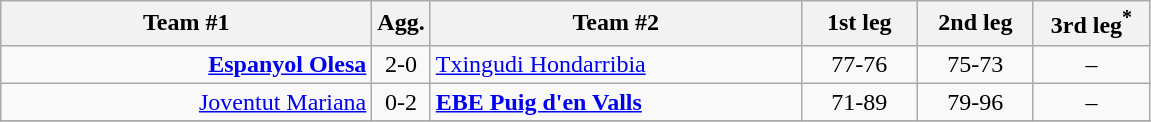<table class=wikitable style="text-align:center">
<tr>
<th width=240>Team #1</th>
<th width=20>Agg.</th>
<th width=240>Team #2</th>
<th width=70>1st leg</th>
<th width=70>2nd leg</th>
<th width=70>3rd leg<sup>*</sup></th>
</tr>
<tr>
<td align=right><strong><a href='#'>Espanyol Olesa</a></strong></td>
<td>2-0</td>
<td align=left><a href='#'>Txingudi Hondarribia</a></td>
<td>77-76</td>
<td>75-73</td>
<td>–</td>
</tr>
<tr>
<td align=right><a href='#'>Joventut Mariana</a></td>
<td>0-2</td>
<td align=left><strong><a href='#'>EBE Puig d'en Valls</a></strong></td>
<td>71-89</td>
<td>79-96</td>
<td>–</td>
</tr>
<tr>
</tr>
</table>
